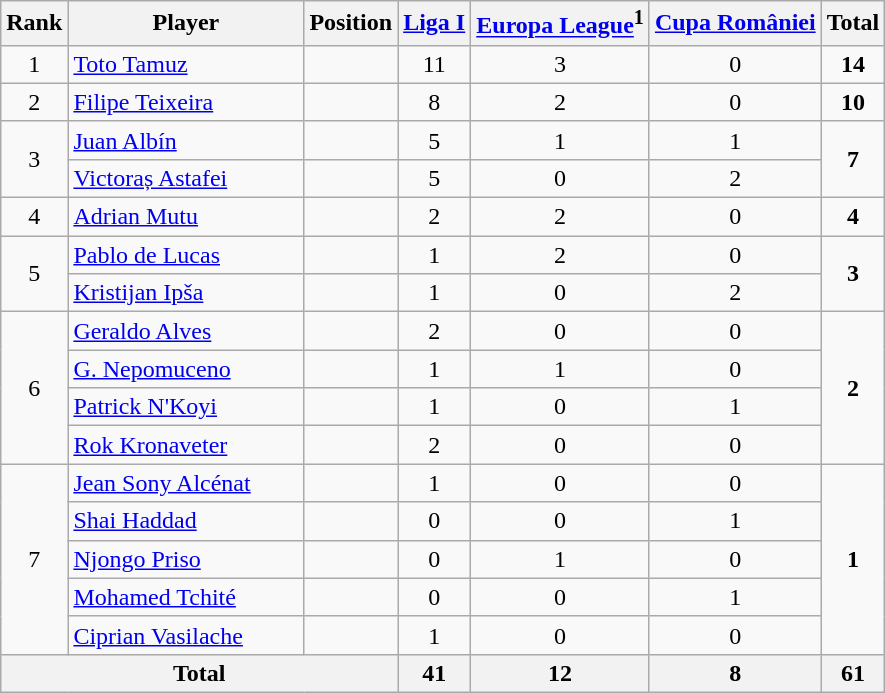<table class="wikitable">
<tr>
<th>Rank</th>
<th style="width:150px;">Player</th>
<th>Position</th>
<th><a href='#'>Liga I</a></th>
<th><a href='#'>Europa League</a><sup>1</sup></th>
<th><a href='#'>Cupa României</a></th>
<th>Total</th>
</tr>
<tr>
<td align=center>1</td>
<td> <a href='#'>Toto Tamuz</a></td>
<td align=center></td>
<td align=center>11</td>
<td align=center>3</td>
<td align=center>0</td>
<td align=center><strong>14</strong></td>
</tr>
<tr>
<td align=center>2</td>
<td> <a href='#'>Filipe Teixeira</a></td>
<td align=center></td>
<td align=center>8</td>
<td align=center>2</td>
<td align=center>0</td>
<td align=center><strong>10</strong></td>
</tr>
<tr>
<td align=center rowspan=2>3</td>
<td> <a href='#'>Juan Albín</a></td>
<td align=center></td>
<td align=center>5</td>
<td align=center>1</td>
<td align=center>1</td>
<td align=center rowspan=2><strong>7</strong></td>
</tr>
<tr>
<td> <a href='#'>Victoraș Astafei</a></td>
<td align=center></td>
<td align=center>5</td>
<td align=center>0</td>
<td align=center>2</td>
</tr>
<tr>
<td align=center rowspan=1>4</td>
<td> <a href='#'>Adrian Mutu</a></td>
<td align=center></td>
<td align=center>2</td>
<td align=center>2</td>
<td align=center>0</td>
<td align=center rowspan=1><strong>4</strong></td>
</tr>
<tr>
<td align=center rowspan=2>5</td>
<td> <a href='#'>Pablo de Lucas</a></td>
<td align=center></td>
<td align=center>1</td>
<td align=center>2</td>
<td align=center>0</td>
<td align=center rowspan=2><strong>3</strong></td>
</tr>
<tr>
<td> <a href='#'>Kristijan Ipša</a></td>
<td align=center></td>
<td align=center>1</td>
<td align=center>0</td>
<td align=center>2</td>
</tr>
<tr>
<td align=center rowspan=4>6</td>
<td> <a href='#'>Geraldo Alves</a></td>
<td align=center></td>
<td align=center>2</td>
<td align=center>0</td>
<td align=center>0</td>
<td align=center rowspan=4><strong>2</strong></td>
</tr>
<tr>
<td> <a href='#'>G. Nepomuceno</a></td>
<td align=center></td>
<td align=center>1</td>
<td align=center>1</td>
<td align=center>0</td>
</tr>
<tr>
<td> <a href='#'>Patrick N'Koyi</a></td>
<td align=center></td>
<td align=center>1</td>
<td align=center>0</td>
<td align=center>1</td>
</tr>
<tr>
<td> <a href='#'>Rok Kronaveter</a></td>
<td align=center></td>
<td align=center>2</td>
<td align=center>0</td>
<td align=center>0</td>
</tr>
<tr>
<td align=center rowspan=5>7</td>
<td> <a href='#'>Jean Sony Alcénat</a></td>
<td align=center></td>
<td align=center>1</td>
<td align=center>0</td>
<td align=center>0</td>
<td align=center rowspan=5><strong>1</strong></td>
</tr>
<tr>
<td> <a href='#'>Shai Haddad</a></td>
<td align=center></td>
<td align=center>0</td>
<td align=center>0</td>
<td align=center>1</td>
</tr>
<tr>
<td> <a href='#'>Njongo Priso</a></td>
<td align=center></td>
<td align=center>0</td>
<td align=center>1</td>
<td align=center>0</td>
</tr>
<tr>
<td> <a href='#'>Mohamed Tchité</a></td>
<td align=center></td>
<td align=center>0</td>
<td align=center>0</td>
<td align=center>1</td>
</tr>
<tr>
<td> <a href='#'>Ciprian Vasilache</a></td>
<td align=center></td>
<td align=center>1</td>
<td align=center>0</td>
<td align=center>0</td>
</tr>
<tr>
<th align=center colspan=3>Total</th>
<th align=center>41</th>
<th align=center>12</th>
<th align=center>8</th>
<th align=center>61</th>
</tr>
</table>
